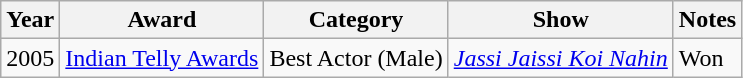<table class="wikitable">
<tr>
<th>Year</th>
<th>Award</th>
<th>Category</th>
<th>Show</th>
<th>Notes</th>
</tr>
<tr>
<td>2005</td>
<td><a href='#'>Indian Telly Awards</a></td>
<td>Best Actor (Male)</td>
<td><em><a href='#'>Jassi Jaissi Koi Nahin</a></em></td>
<td>Won</td>
</tr>
</table>
